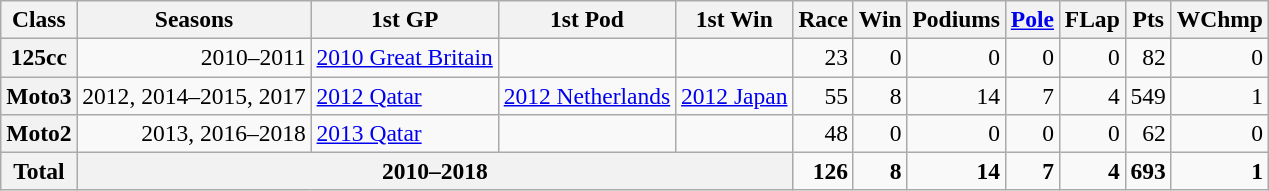<table class="wikitable" style="font-size:98%; text-align:right;">
<tr>
<th>Class</th>
<th>Seasons</th>
<th>1st GP</th>
<th>1st Pod</th>
<th>1st Win</th>
<th>Race</th>
<th>Win</th>
<th>Podiums</th>
<th><a href='#'>Pole</a></th>
<th>FLap</th>
<th>Pts</th>
<th>WChmp</th>
</tr>
<tr>
<th>125cc</th>
<td>2010–2011</td>
<td align="left"><a href='#'>2010 Great Britain</a></td>
<td align="left"></td>
<td align="left"></td>
<td>23</td>
<td>0</td>
<td>0</td>
<td>0</td>
<td>0</td>
<td>82</td>
<td>0</td>
</tr>
<tr>
<th>Moto3</th>
<td>2012, 2014–2015, 2017</td>
<td align="left"><a href='#'>2012 Qatar</a></td>
<td align="left"><a href='#'>2012 Netherlands</a></td>
<td align="left"><a href='#'>2012 Japan</a></td>
<td>55</td>
<td>8</td>
<td>14</td>
<td>7</td>
<td>4</td>
<td>549</td>
<td>1</td>
</tr>
<tr>
<th>Moto2</th>
<td>2013, 2016–2018</td>
<td align="left"><a href='#'>2013 Qatar</a></td>
<td align="left"></td>
<td align="left"></td>
<td>48</td>
<td>0</td>
<td>0</td>
<td>0</td>
<td>0</td>
<td>62</td>
<td>0</td>
</tr>
<tr>
<th>Total</th>
<th colspan="4">2010–2018</th>
<td><strong>126</strong></td>
<td><strong>8</strong></td>
<td><strong>14</strong></td>
<td><strong>7</strong></td>
<td><strong>4</strong></td>
<td><strong>693</strong></td>
<td><strong>1</strong></td>
</tr>
</table>
